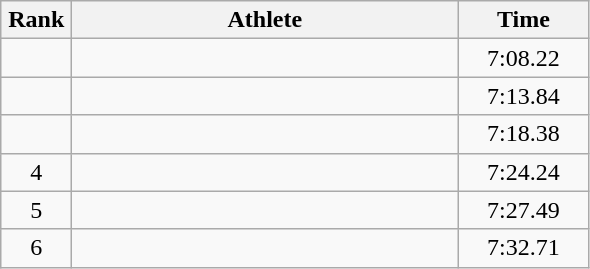<table class=wikitable style="text-align:center">
<tr>
<th width=40>Rank</th>
<th width=250>Athlete</th>
<th width=80>Time</th>
</tr>
<tr>
<td></td>
<td align=left></td>
<td>7:08.22</td>
</tr>
<tr>
<td></td>
<td align=left></td>
<td>7:13.84</td>
</tr>
<tr>
<td></td>
<td align=left></td>
<td>7:18.38</td>
</tr>
<tr>
<td>4</td>
<td align=left></td>
<td>7:24.24</td>
</tr>
<tr>
<td>5</td>
<td align=left></td>
<td>7:27.49</td>
</tr>
<tr>
<td>6</td>
<td align=left></td>
<td>7:32.71</td>
</tr>
</table>
